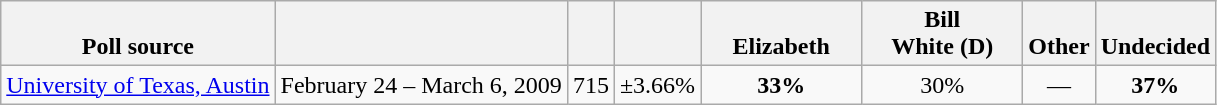<table class="wikitable" style="text-align:center">
<tr valign=bottom>
<th>Poll source</th>
<th></th>
<th></th>
<th></th>
<th style="width:100px;">Elizabeth<br></th>
<th style="width:100px;">Bill<br>White (D)</th>
<th>Other</th>
<th>Undecided</th>
</tr>
<tr>
<td align=left><a href='#'>University of Texas, Austin</a></td>
<td>February 24 – March 6, 2009</td>
<td>715</td>
<td>±3.66%</td>
<td><strong>33%</strong></td>
<td>30%</td>
<td>—</td>
<td><strong>37%</strong></td>
</tr>
</table>
